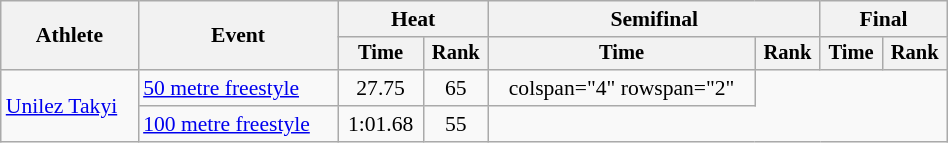<table class="wikitable" style="text-align:center; font-size:90%; width:50%;">
<tr>
<th rowspan="2">Athlete</th>
<th rowspan="2">Event</th>
<th colspan="2">Heat</th>
<th colspan="2">Semifinal</th>
<th colspan="2">Final</th>
</tr>
<tr style="font-size:95%">
<th>Time</th>
<th>Rank</th>
<th>Time</th>
<th>Rank</th>
<th>Time</th>
<th>Rank</th>
</tr>
<tr>
<td align=left rowspan=2><a href='#'>Unilez Takyi</a></td>
<td align=left><a href='#'>50 metre freestyle</a></td>
<td>27.75</td>
<td>65</td>
<td>colspan="4" rowspan="2" </td>
</tr>
<tr>
<td align=left><a href='#'>100 metre freestyle</a></td>
<td>1:01.68</td>
<td>55</td>
</tr>
</table>
